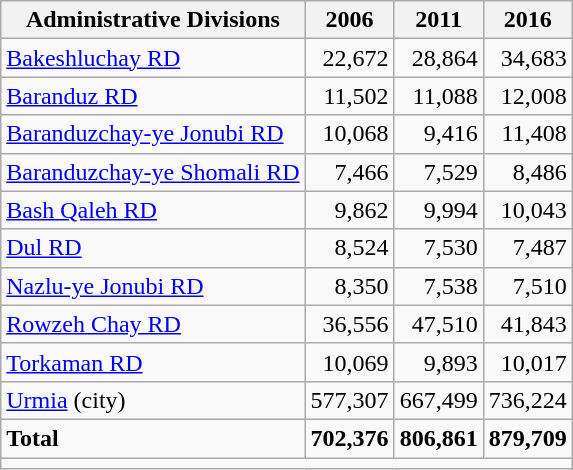<table class="wikitable">
<tr>
<th>Administrative Divisions</th>
<th>2006</th>
<th>2011</th>
<th>2016</th>
</tr>
<tr>
<td><a href='#'>Bakeshluchay RD</a></td>
<td style="text-align: right;">22,672</td>
<td style="text-align: right;">28,864</td>
<td style="text-align: right;">34,683</td>
</tr>
<tr>
<td><a href='#'>Baranduz RD</a></td>
<td style="text-align: right;">11,502</td>
<td style="text-align: right;">11,088</td>
<td style="text-align: right;">12,008</td>
</tr>
<tr>
<td><a href='#'>Baranduzchay-ye Jonubi RD</a></td>
<td style="text-align: right;">10,068</td>
<td style="text-align: right;">9,416</td>
<td style="text-align: right;">11,408</td>
</tr>
<tr>
<td><a href='#'>Baranduzchay-ye Shomali RD</a></td>
<td style="text-align: right;">7,466</td>
<td style="text-align: right;">7,529</td>
<td style="text-align: right;">8,486</td>
</tr>
<tr>
<td><a href='#'>Bash Qaleh RD</a></td>
<td style="text-align: right;">9,862</td>
<td style="text-align: right;">9,994</td>
<td style="text-align: right;">10,043</td>
</tr>
<tr>
<td><a href='#'>Dul RD</a></td>
<td style="text-align: right;">8,524</td>
<td style="text-align: right;">7,530</td>
<td style="text-align: right;">7,487</td>
</tr>
<tr>
<td><a href='#'>Nazlu-ye Jonubi RD</a></td>
<td style="text-align: right;">8,350</td>
<td style="text-align: right;">7,538</td>
<td style="text-align: right;">7,510</td>
</tr>
<tr>
<td><a href='#'>Rowzeh Chay RD</a></td>
<td style="text-align: right;">36,556</td>
<td style="text-align: right;">47,510</td>
<td style="text-align: right;">41,843</td>
</tr>
<tr>
<td><a href='#'>Torkaman RD</a></td>
<td style="text-align: right;">10,069</td>
<td style="text-align: right;">9,893</td>
<td style="text-align: right;">10,017</td>
</tr>
<tr>
<td><a href='#'>Urmia</a> (city)</td>
<td style="text-align: right;">577,307</td>
<td style="text-align: right;">667,499</td>
<td style="text-align: right;">736,224</td>
</tr>
<tr>
<td><strong>Total</strong></td>
<td style="text-align: right;"><strong>702,376</strong></td>
<td style="text-align: right;"><strong>806,861</strong></td>
<td style="text-align: right;"><strong>879,709</strong></td>
</tr>
<tr>
<td colspan=4></td>
</tr>
</table>
